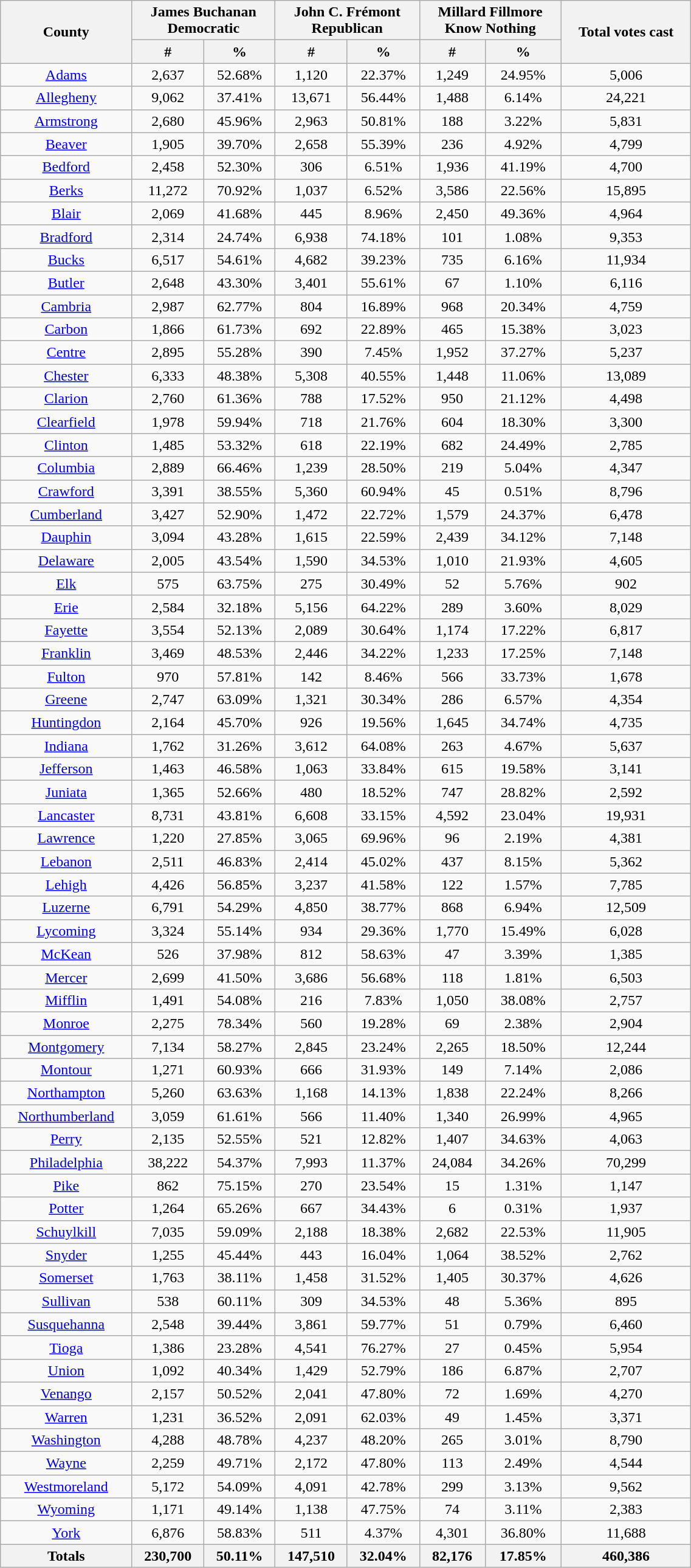<table class="wikitable sortable" width="60%" style="text-align:center">
<tr>
<th rowspan="2">County</th>
<th colspan="2" style="text-align:center;">James Buchanan<br>Democratic</th>
<th colspan="2" style="text-align:center;">John C. Frémont<br>Republican</th>
<th colspan="2" style="text-align:center;">Millard Fillmore<br>Know Nothing</th>
<th rowspan="2" style="text-align:center;">Total votes cast</th>
</tr>
<tr>
<th data-sort-type="number" style="text-align:center;">#</th>
<th data-sort-type="number" style="text-align:center;">%</th>
<th data-sort-type="number" style="text-align:center;">#</th>
<th data-sort-type="number" style="text-align:center;">%</th>
<th data-sort-type="number" style="text-align:center;">#</th>
<th data-sort-type="number" style="text-align:center;">%</th>
</tr>
<tr style="text-align:center;">
<td><a href='#'>Adams</a></td>
<td>2,637</td>
<td>52.68%</td>
<td>1,120</td>
<td>22.37%</td>
<td>1,249</td>
<td>24.95%</td>
<td>5,006</td>
</tr>
<tr style="text-align:center;">
<td><a href='#'>Allegheny</a></td>
<td>9,062</td>
<td>37.41%</td>
<td>13,671</td>
<td>56.44%</td>
<td>1,488</td>
<td>6.14%</td>
<td>24,221</td>
</tr>
<tr style="text-align:center;">
<td><a href='#'>Armstrong</a></td>
<td>2,680</td>
<td>45.96%</td>
<td>2,963</td>
<td>50.81%</td>
<td>188</td>
<td>3.22%</td>
<td>5,831</td>
</tr>
<tr style="text-align:center;">
<td><a href='#'>Beaver</a></td>
<td>1,905</td>
<td>39.70%</td>
<td>2,658</td>
<td>55.39%</td>
<td>236</td>
<td>4.92%</td>
<td>4,799</td>
</tr>
<tr style="text-align:center;">
<td><a href='#'>Bedford</a></td>
<td>2,458</td>
<td>52.30%</td>
<td>306</td>
<td>6.51%</td>
<td>1,936</td>
<td>41.19%</td>
<td>4,700</td>
</tr>
<tr style="text-align:center;">
<td><a href='#'>Berks</a></td>
<td>11,272</td>
<td>70.92%</td>
<td>1,037</td>
<td>6.52%</td>
<td>3,586</td>
<td>22.56%</td>
<td>15,895</td>
</tr>
<tr style="text-align:center;">
<td><a href='#'>Blair</a></td>
<td>2,069</td>
<td>41.68%</td>
<td>445</td>
<td>8.96%</td>
<td>2,450</td>
<td>49.36%</td>
<td>4,964</td>
</tr>
<tr style="text-align:center;">
<td><a href='#'>Bradford</a></td>
<td>2,314</td>
<td>24.74%</td>
<td>6,938</td>
<td>74.18%</td>
<td>101</td>
<td>1.08%</td>
<td>9,353</td>
</tr>
<tr style="text-align:center;">
<td><a href='#'>Bucks</a></td>
<td>6,517</td>
<td>54.61%</td>
<td>4,682</td>
<td>39.23%</td>
<td>735</td>
<td>6.16%</td>
<td>11,934</td>
</tr>
<tr style="text-align:center;">
<td><a href='#'>Butler</a></td>
<td>2,648</td>
<td>43.30%</td>
<td>3,401</td>
<td>55.61%</td>
<td>67</td>
<td>1.10%</td>
<td>6,116</td>
</tr>
<tr style="text-align:center;">
<td><a href='#'>Cambria</a></td>
<td>2,987</td>
<td>62.77%</td>
<td>804</td>
<td>16.89%</td>
<td>968</td>
<td>20.34%</td>
<td>4,759</td>
</tr>
<tr style="text-align:center;">
<td><a href='#'>Carbon</a></td>
<td>1,866</td>
<td>61.73%</td>
<td>692</td>
<td>22.89%</td>
<td>465</td>
<td>15.38%</td>
<td>3,023</td>
</tr>
<tr style="text-align:center;">
<td><a href='#'>Centre</a></td>
<td>2,895</td>
<td>55.28%</td>
<td>390</td>
<td>7.45%</td>
<td>1,952</td>
<td>37.27%</td>
<td>5,237</td>
</tr>
<tr style="text-align:center;">
<td><a href='#'>Chester</a></td>
<td>6,333</td>
<td>48.38%</td>
<td>5,308</td>
<td>40.55%</td>
<td>1,448</td>
<td>11.06%</td>
<td>13,089</td>
</tr>
<tr style="text-align:center;">
<td><a href='#'>Clarion</a></td>
<td>2,760</td>
<td>61.36%</td>
<td>788</td>
<td>17.52%</td>
<td>950</td>
<td>21.12%</td>
<td>4,498</td>
</tr>
<tr style="text-align:center;">
<td><a href='#'>Clearfield</a></td>
<td>1,978</td>
<td>59.94%</td>
<td>718</td>
<td>21.76%</td>
<td>604</td>
<td>18.30%</td>
<td>3,300</td>
</tr>
<tr style="text-align:center;">
<td><a href='#'>Clinton</a></td>
<td>1,485</td>
<td>53.32%</td>
<td>618</td>
<td>22.19%</td>
<td>682</td>
<td>24.49%</td>
<td>2,785</td>
</tr>
<tr style="text-align:center;">
<td><a href='#'>Columbia</a></td>
<td>2,889</td>
<td>66.46%</td>
<td>1,239</td>
<td>28.50%</td>
<td>219</td>
<td>5.04%</td>
<td>4,347</td>
</tr>
<tr style="text-align:center;">
<td><a href='#'>Crawford</a></td>
<td>3,391</td>
<td>38.55%</td>
<td>5,360</td>
<td>60.94%</td>
<td>45</td>
<td>0.51%</td>
<td>8,796</td>
</tr>
<tr style="text-align:center;">
<td><a href='#'>Cumberland</a></td>
<td>3,427</td>
<td>52.90%</td>
<td>1,472</td>
<td>22.72%</td>
<td>1,579</td>
<td>24.37%</td>
<td>6,478</td>
</tr>
<tr style="text-align:center;">
<td><a href='#'>Dauphin</a></td>
<td>3,094</td>
<td>43.28%</td>
<td>1,615</td>
<td>22.59%</td>
<td>2,439</td>
<td>34.12%</td>
<td>7,148</td>
</tr>
<tr style="text-align:center;">
<td><a href='#'>Delaware</a></td>
<td>2,005</td>
<td>43.54%</td>
<td>1,590</td>
<td>34.53%</td>
<td>1,010</td>
<td>21.93%</td>
<td>4,605</td>
</tr>
<tr style="text-align:center;">
<td><a href='#'>Elk</a></td>
<td>575</td>
<td>63.75%</td>
<td>275</td>
<td>30.49%</td>
<td>52</td>
<td>5.76%</td>
<td>902</td>
</tr>
<tr style="text-align:center;">
<td><a href='#'>Erie</a></td>
<td>2,584</td>
<td>32.18%</td>
<td>5,156</td>
<td>64.22%</td>
<td>289</td>
<td>3.60%</td>
<td>8,029</td>
</tr>
<tr style="text-align:center;">
<td><a href='#'>Fayette</a></td>
<td>3,554</td>
<td>52.13%</td>
<td>2,089</td>
<td>30.64%</td>
<td>1,174</td>
<td>17.22%</td>
<td>6,817</td>
</tr>
<tr style="text-align:center;">
<td><a href='#'>Franklin</a></td>
<td>3,469</td>
<td>48.53%</td>
<td>2,446</td>
<td>34.22%</td>
<td>1,233</td>
<td>17.25%</td>
<td>7,148</td>
</tr>
<tr style="text-align:center;">
<td><a href='#'>Fulton</a></td>
<td>970</td>
<td>57.81%</td>
<td>142</td>
<td>8.46%</td>
<td>566</td>
<td>33.73%</td>
<td>1,678</td>
</tr>
<tr style="text-align:center;">
<td><a href='#'>Greene</a></td>
<td>2,747</td>
<td>63.09%</td>
<td>1,321</td>
<td>30.34%</td>
<td>286</td>
<td>6.57%</td>
<td>4,354</td>
</tr>
<tr style="text-align:center;">
<td><a href='#'>Huntingdon</a></td>
<td>2,164</td>
<td>45.70%</td>
<td>926</td>
<td>19.56%</td>
<td>1,645</td>
<td>34.74%</td>
<td>4,735</td>
</tr>
<tr style="text-align:center;">
<td><a href='#'>Indiana</a></td>
<td>1,762</td>
<td>31.26%</td>
<td>3,612</td>
<td>64.08%</td>
<td>263</td>
<td>4.67%</td>
<td>5,637</td>
</tr>
<tr style="text-align:center;">
<td><a href='#'>Jefferson</a></td>
<td>1,463</td>
<td>46.58%</td>
<td>1,063</td>
<td>33.84%</td>
<td>615</td>
<td>19.58%</td>
<td>3,141</td>
</tr>
<tr style="text-align:center;">
<td><a href='#'>Juniata</a></td>
<td>1,365</td>
<td>52.66%</td>
<td>480</td>
<td>18.52%</td>
<td>747</td>
<td>28.82%</td>
<td>2,592</td>
</tr>
<tr style="text-align:center;">
<td><a href='#'>Lancaster</a></td>
<td>8,731</td>
<td>43.81%</td>
<td>6,608</td>
<td>33.15%</td>
<td>4,592</td>
<td>23.04%</td>
<td>19,931</td>
</tr>
<tr style="text-align:center;">
<td><a href='#'>Lawrence</a></td>
<td>1,220</td>
<td>27.85%</td>
<td>3,065</td>
<td>69.96%</td>
<td>96</td>
<td>2.19%</td>
<td>4,381</td>
</tr>
<tr style="text-align:center;">
<td><a href='#'>Lebanon</a></td>
<td>2,511</td>
<td>46.83%</td>
<td>2,414</td>
<td>45.02%</td>
<td>437</td>
<td>8.15%</td>
<td>5,362</td>
</tr>
<tr style="text-align:center;">
<td><a href='#'>Lehigh</a></td>
<td>4,426</td>
<td>56.85%</td>
<td>3,237</td>
<td>41.58%</td>
<td>122</td>
<td>1.57%</td>
<td>7,785</td>
</tr>
<tr style="text-align:center;">
<td><a href='#'>Luzerne</a></td>
<td>6,791</td>
<td>54.29%</td>
<td>4,850</td>
<td>38.77%</td>
<td>868</td>
<td>6.94%</td>
<td>12,509</td>
</tr>
<tr style="text-align:center;">
<td><a href='#'>Lycoming</a></td>
<td>3,324</td>
<td>55.14%</td>
<td>934</td>
<td>29.36%</td>
<td>1,770</td>
<td>15.49%</td>
<td>6,028</td>
</tr>
<tr style="text-align:center;">
<td><a href='#'>McKean</a></td>
<td>526</td>
<td>37.98%</td>
<td>812</td>
<td>58.63%</td>
<td>47</td>
<td>3.39%</td>
<td>1,385</td>
</tr>
<tr style="text-align:center;">
<td><a href='#'>Mercer</a></td>
<td>2,699</td>
<td>41.50%</td>
<td>3,686</td>
<td>56.68%</td>
<td>118</td>
<td>1.81%</td>
<td>6,503</td>
</tr>
<tr style="text-align:center;">
<td><a href='#'>Mifflin</a></td>
<td>1,491</td>
<td>54.08%</td>
<td>216</td>
<td>7.83%</td>
<td>1,050</td>
<td>38.08%</td>
<td>2,757</td>
</tr>
<tr style="text-align:center;">
<td><a href='#'>Monroe</a></td>
<td>2,275</td>
<td>78.34%</td>
<td>560</td>
<td>19.28%</td>
<td>69</td>
<td>2.38%</td>
<td>2,904</td>
</tr>
<tr style="text-align:center;">
<td><a href='#'>Montgomery</a></td>
<td>7,134</td>
<td>58.27%</td>
<td>2,845</td>
<td>23.24%</td>
<td>2,265</td>
<td>18.50%</td>
<td>12,244</td>
</tr>
<tr style="text-align:center;">
<td><a href='#'>Montour</a></td>
<td>1,271</td>
<td>60.93%</td>
<td>666</td>
<td>31.93%</td>
<td>149</td>
<td>7.14%</td>
<td>2,086</td>
</tr>
<tr style="text-align:center;">
<td><a href='#'>Northampton</a></td>
<td>5,260</td>
<td>63.63%</td>
<td>1,168</td>
<td>14.13%</td>
<td>1,838</td>
<td>22.24%</td>
<td>8,266</td>
</tr>
<tr style="text-align:center;">
<td><a href='#'>Northumberland</a></td>
<td>3,059</td>
<td>61.61%</td>
<td>566</td>
<td>11.40%</td>
<td>1,340</td>
<td>26.99%</td>
<td>4,965</td>
</tr>
<tr style="text-align:center;">
<td><a href='#'>Perry</a></td>
<td>2,135</td>
<td>52.55%</td>
<td>521</td>
<td>12.82%</td>
<td>1,407</td>
<td>34.63%</td>
<td>4,063</td>
</tr>
<tr style="text-align:center;">
<td><a href='#'>Philadelphia</a></td>
<td>38,222</td>
<td>54.37%</td>
<td>7,993</td>
<td>11.37%</td>
<td>24,084</td>
<td>34.26%</td>
<td>70,299</td>
</tr>
<tr style="text-align:center;">
<td><a href='#'>Pike</a></td>
<td>862</td>
<td>75.15%</td>
<td>270</td>
<td>23.54%</td>
<td>15</td>
<td>1.31%</td>
<td>1,147</td>
</tr>
<tr style="text-align:center;">
<td><a href='#'>Potter</a></td>
<td>1,264</td>
<td>65.26%</td>
<td>667</td>
<td>34.43%</td>
<td>6</td>
<td>0.31%</td>
<td>1,937</td>
</tr>
<tr style="text-align:center;">
<td><a href='#'>Schuylkill</a></td>
<td>7,035</td>
<td>59.09%</td>
<td>2,188</td>
<td>18.38%</td>
<td>2,682</td>
<td>22.53%</td>
<td>11,905</td>
</tr>
<tr style="text-align:center;">
<td><a href='#'>Snyder</a></td>
<td>1,255</td>
<td>45.44%</td>
<td>443</td>
<td>16.04%</td>
<td>1,064</td>
<td>38.52%</td>
<td>2,762</td>
</tr>
<tr style="text-align:center;">
<td><a href='#'>Somerset</a></td>
<td>1,763</td>
<td>38.11%</td>
<td>1,458</td>
<td>31.52%</td>
<td>1,405</td>
<td>30.37%</td>
<td>4,626</td>
</tr>
<tr style="text-align:center;">
<td><a href='#'>Sullivan</a></td>
<td>538</td>
<td>60.11%</td>
<td>309</td>
<td>34.53%</td>
<td>48</td>
<td>5.36%</td>
<td>895</td>
</tr>
<tr style="text-align:center;">
<td><a href='#'>Susquehanna</a></td>
<td>2,548</td>
<td>39.44%</td>
<td>3,861</td>
<td>59.77%</td>
<td>51</td>
<td>0.79%</td>
<td>6,460</td>
</tr>
<tr style="text-align:center;">
<td><a href='#'>Tioga</a></td>
<td>1,386</td>
<td>23.28%</td>
<td>4,541</td>
<td>76.27%</td>
<td>27</td>
<td>0.45%</td>
<td>5,954</td>
</tr>
<tr style="text-align:center;">
<td><a href='#'>Union</a></td>
<td>1,092</td>
<td>40.34%</td>
<td>1,429</td>
<td>52.79%</td>
<td>186</td>
<td>6.87%</td>
<td>2,707</td>
</tr>
<tr style="text-align:center;">
<td><a href='#'>Venango</a></td>
<td>2,157</td>
<td>50.52%</td>
<td>2,041</td>
<td>47.80%</td>
<td>72</td>
<td>1.69%</td>
<td>4,270</td>
</tr>
<tr style="text-align:center;">
<td><a href='#'>Warren</a></td>
<td>1,231</td>
<td>36.52%</td>
<td>2,091</td>
<td>62.03%</td>
<td>49</td>
<td>1.45%</td>
<td>3,371</td>
</tr>
<tr style="text-align:center;">
<td><a href='#'>Washington</a></td>
<td>4,288</td>
<td>48.78%</td>
<td>4,237</td>
<td>48.20%</td>
<td>265</td>
<td>3.01%</td>
<td>8,790</td>
</tr>
<tr style="text-align:center;">
<td><a href='#'>Wayne</a></td>
<td>2,259</td>
<td>49.71%</td>
<td>2,172</td>
<td>47.80%</td>
<td>113</td>
<td>2.49%</td>
<td>4,544</td>
</tr>
<tr style="text-align:center;">
<td><a href='#'>Westmoreland</a></td>
<td>5,172</td>
<td>54.09%</td>
<td>4,091</td>
<td>42.78%</td>
<td>299</td>
<td>3.13%</td>
<td>9,562</td>
</tr>
<tr style="text-align:center;">
<td><a href='#'>Wyoming</a></td>
<td>1,171</td>
<td>49.14%</td>
<td>1,138</td>
<td>47.75%</td>
<td>74</td>
<td>3.11%</td>
<td>2,383</td>
</tr>
<tr style="text-align:center;">
<td><a href='#'>York</a></td>
<td>6,876</td>
<td>58.83%</td>
<td>511</td>
<td>4.37%</td>
<td>4,301</td>
<td>36.80%</td>
<td>11,688</td>
</tr>
<tr style="text-align:center;">
<th>Totals</th>
<th>230,700</th>
<th>50.11%</th>
<th>147,510</th>
<th>32.04%</th>
<th>82,176</th>
<th>17.85%</th>
<th>460,386</th>
</tr>
</table>
